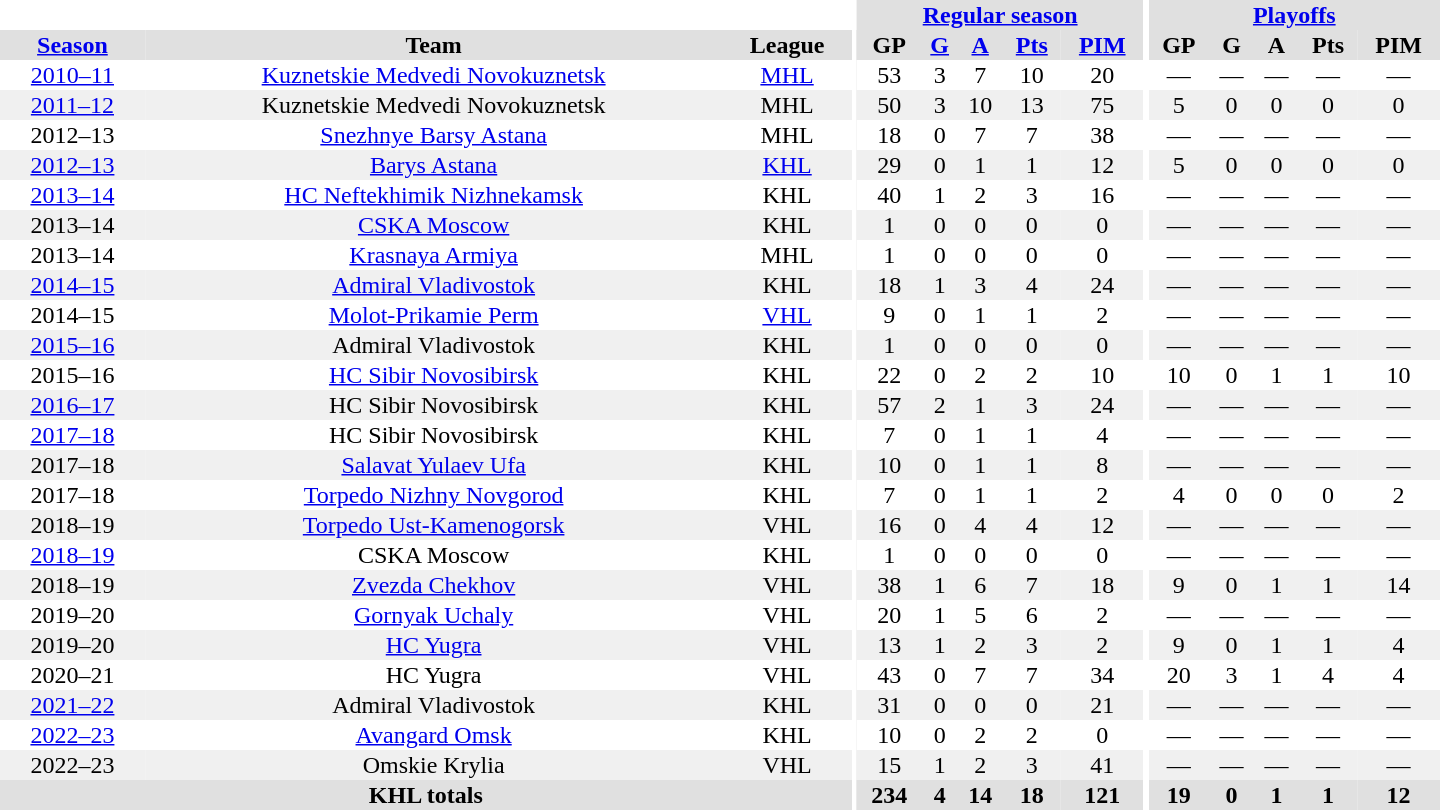<table border="0" cellpadding="1" cellspacing="0" style="text-align:center; width:60em">
<tr bgcolor="#e0e0e0">
<th colspan="3" bgcolor="#ffffff"></th>
<th rowspan="99" bgcolor="#ffffff"></th>
<th colspan="5"><a href='#'>Regular season</a></th>
<th rowspan="99" bgcolor="#ffffff"></th>
<th colspan="5"><a href='#'>Playoffs</a></th>
</tr>
<tr bgcolor="#e0e0e0">
<th><a href='#'>Season</a></th>
<th>Team</th>
<th>League</th>
<th>GP</th>
<th><a href='#'>G</a></th>
<th><a href='#'>A</a></th>
<th><a href='#'>Pts</a></th>
<th><a href='#'>PIM</a></th>
<th>GP</th>
<th>G</th>
<th>A</th>
<th>Pts</th>
<th>PIM</th>
</tr>
<tr>
<td><a href='#'>2010–11</a></td>
<td><a href='#'>Kuznetskie Medvedi Novokuznetsk</a></td>
<td><a href='#'>MHL</a></td>
<td>53</td>
<td>3</td>
<td>7</td>
<td>10</td>
<td>20</td>
<td>—</td>
<td>—</td>
<td>—</td>
<td>—</td>
<td>—</td>
</tr>
<tr bgcolor="#f0f0f0">
<td><a href='#'>2011–12</a></td>
<td>Kuznetskie Medvedi Novokuznetsk</td>
<td>MHL</td>
<td>50</td>
<td>3</td>
<td>10</td>
<td>13</td>
<td>75</td>
<td>5</td>
<td>0</td>
<td>0</td>
<td>0</td>
<td>0</td>
</tr>
<tr>
<td>2012–13</td>
<td><a href='#'>Snezhnye Barsy Astana</a></td>
<td>MHL</td>
<td>18</td>
<td>0</td>
<td>7</td>
<td>7</td>
<td>38</td>
<td>—</td>
<td>—</td>
<td>—</td>
<td>—</td>
<td>—</td>
</tr>
<tr bgcolor="#f0f0f0">
<td><a href='#'>2012–13</a></td>
<td><a href='#'>Barys Astana</a></td>
<td><a href='#'>KHL</a></td>
<td>29</td>
<td>0</td>
<td>1</td>
<td>1</td>
<td>12</td>
<td>5</td>
<td>0</td>
<td>0</td>
<td>0</td>
<td>0</td>
</tr>
<tr>
<td><a href='#'>2013–14</a></td>
<td><a href='#'>HC Neftekhimik Nizhnekamsk</a></td>
<td>KHL</td>
<td>40</td>
<td>1</td>
<td>2</td>
<td>3</td>
<td>16</td>
<td>—</td>
<td>—</td>
<td>—</td>
<td>—</td>
<td>—</td>
</tr>
<tr bgcolor="#f0f0f0">
<td>2013–14</td>
<td><a href='#'>CSKA Moscow</a></td>
<td>KHL</td>
<td>1</td>
<td>0</td>
<td>0</td>
<td>0</td>
<td>0</td>
<td>—</td>
<td>—</td>
<td>—</td>
<td>—</td>
<td>—</td>
</tr>
<tr>
<td>2013–14</td>
<td><a href='#'>Krasnaya Armiya</a></td>
<td>MHL</td>
<td>1</td>
<td>0</td>
<td>0</td>
<td>0</td>
<td>0</td>
<td>—</td>
<td>—</td>
<td>—</td>
<td>—</td>
<td>—</td>
</tr>
<tr bgcolor="#f0f0f0">
<td><a href='#'>2014–15</a></td>
<td><a href='#'>Admiral Vladivostok</a></td>
<td>KHL</td>
<td>18</td>
<td>1</td>
<td>3</td>
<td>4</td>
<td>24</td>
<td>—</td>
<td>—</td>
<td>—</td>
<td>—</td>
<td>—</td>
</tr>
<tr>
<td>2014–15</td>
<td><a href='#'>Molot-Prikamie Perm</a></td>
<td><a href='#'>VHL</a></td>
<td>9</td>
<td>0</td>
<td>1</td>
<td>1</td>
<td>2</td>
<td>—</td>
<td>—</td>
<td>—</td>
<td>—</td>
<td>—</td>
</tr>
<tr bgcolor="#f0f0f0">
<td><a href='#'>2015–16</a></td>
<td>Admiral Vladivostok</td>
<td>KHL</td>
<td>1</td>
<td>0</td>
<td>0</td>
<td>0</td>
<td>0</td>
<td>—</td>
<td>—</td>
<td>—</td>
<td>—</td>
<td>—</td>
</tr>
<tr>
<td>2015–16</td>
<td><a href='#'>HC Sibir Novosibirsk</a></td>
<td>KHL</td>
<td>22</td>
<td>0</td>
<td>2</td>
<td>2</td>
<td>10</td>
<td>10</td>
<td>0</td>
<td>1</td>
<td>1</td>
<td>10</td>
</tr>
<tr bgcolor="#f0f0f0">
<td><a href='#'>2016–17</a></td>
<td>HC Sibir Novosibirsk</td>
<td>KHL</td>
<td>57</td>
<td>2</td>
<td>1</td>
<td>3</td>
<td>24</td>
<td>—</td>
<td>—</td>
<td>—</td>
<td>—</td>
<td>—</td>
</tr>
<tr>
<td><a href='#'>2017–18</a></td>
<td>HC Sibir Novosibirsk</td>
<td>KHL</td>
<td>7</td>
<td>0</td>
<td>1</td>
<td>1</td>
<td>4</td>
<td>—</td>
<td>—</td>
<td>—</td>
<td>—</td>
<td>—</td>
</tr>
<tr bgcolor="#f0f0f0">
<td>2017–18</td>
<td><a href='#'>Salavat Yulaev Ufa</a></td>
<td>KHL</td>
<td>10</td>
<td>0</td>
<td>1</td>
<td>1</td>
<td>8</td>
<td>—</td>
<td>—</td>
<td>—</td>
<td>—</td>
<td>—</td>
</tr>
<tr>
<td>2017–18</td>
<td><a href='#'>Torpedo Nizhny Novgorod</a></td>
<td>KHL</td>
<td>7</td>
<td>0</td>
<td>1</td>
<td>1</td>
<td>2</td>
<td>4</td>
<td>0</td>
<td>0</td>
<td>0</td>
<td>2</td>
</tr>
<tr bgcolor="#f0f0f0">
<td>2018–19</td>
<td><a href='#'>Torpedo Ust-Kamenogorsk</a></td>
<td>VHL</td>
<td>16</td>
<td>0</td>
<td>4</td>
<td>4</td>
<td>12</td>
<td>—</td>
<td>—</td>
<td>—</td>
<td>—</td>
<td>—</td>
</tr>
<tr>
<td><a href='#'>2018–19</a></td>
<td>CSKA Moscow</td>
<td>KHL</td>
<td>1</td>
<td>0</td>
<td>0</td>
<td>0</td>
<td>0</td>
<td>—</td>
<td>—</td>
<td>—</td>
<td>—</td>
<td>—</td>
</tr>
<tr bgcolor="#f0f0f0">
<td>2018–19</td>
<td><a href='#'>Zvezda Chekhov</a></td>
<td>VHL</td>
<td>38</td>
<td>1</td>
<td>6</td>
<td>7</td>
<td>18</td>
<td>9</td>
<td>0</td>
<td>1</td>
<td>1</td>
<td>14</td>
</tr>
<tr>
<td>2019–20</td>
<td><a href='#'>Gornyak Uchaly</a></td>
<td>VHL</td>
<td>20</td>
<td>1</td>
<td>5</td>
<td>6</td>
<td>2</td>
<td>—</td>
<td>—</td>
<td>—</td>
<td>—</td>
<td>—</td>
</tr>
<tr bgcolor="#f0f0f0">
<td>2019–20</td>
<td><a href='#'>HC Yugra</a></td>
<td>VHL</td>
<td>13</td>
<td>1</td>
<td>2</td>
<td>3</td>
<td>2</td>
<td>9</td>
<td>0</td>
<td>1</td>
<td>1</td>
<td>4</td>
</tr>
<tr>
<td>2020–21</td>
<td>HC Yugra</td>
<td>VHL</td>
<td>43</td>
<td>0</td>
<td>7</td>
<td>7</td>
<td>34</td>
<td>20</td>
<td>3</td>
<td>1</td>
<td>4</td>
<td>4</td>
</tr>
<tr bgcolor="#f0f0f0">
<td><a href='#'>2021–22</a></td>
<td>Admiral Vladivostok</td>
<td>KHL</td>
<td>31</td>
<td>0</td>
<td>0</td>
<td>0</td>
<td>21</td>
<td>—</td>
<td>—</td>
<td>—</td>
<td>—</td>
<td>—</td>
</tr>
<tr>
<td><a href='#'>2022–23</a></td>
<td><a href='#'>Avangard Omsk</a></td>
<td>KHL</td>
<td>10</td>
<td>0</td>
<td>2</td>
<td>2</td>
<td>0</td>
<td>—</td>
<td>—</td>
<td>—</td>
<td>—</td>
<td>—</td>
</tr>
<tr bgcolor="#f0f0f0">
<td>2022–23</td>
<td>Omskie Krylia</td>
<td>VHL</td>
<td>15</td>
<td>1</td>
<td>2</td>
<td>3</td>
<td>41</td>
<td>—</td>
<td>—</td>
<td>—</td>
<td>—</td>
<td>—</td>
</tr>
<tr style="background:#e0e0e0;">
<th colspan="3">KHL totals</th>
<th>234</th>
<th>4</th>
<th>14</th>
<th>18</th>
<th>121</th>
<th>19</th>
<th>0</th>
<th>1</th>
<th>1</th>
<th>12</th>
</tr>
</table>
